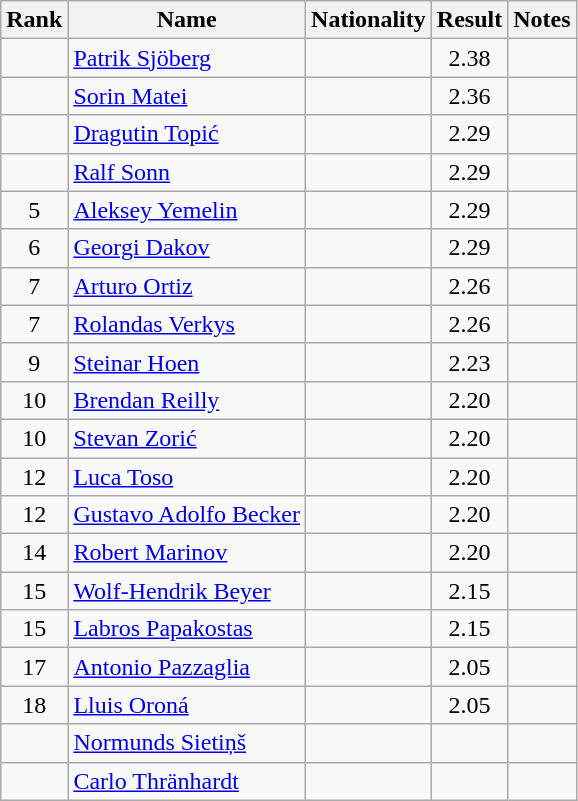<table class="wikitable sortable" style="text-align:center">
<tr>
<th>Rank</th>
<th>Name</th>
<th>Nationality</th>
<th>Result</th>
<th>Notes</th>
</tr>
<tr>
<td></td>
<td align="left"><a href='#'>Patrik Sjöberg</a></td>
<td align=left></td>
<td>2.38</td>
<td></td>
</tr>
<tr>
<td></td>
<td align="left"><a href='#'>Sorin Matei</a></td>
<td align=left></td>
<td>2.36</td>
<td></td>
</tr>
<tr>
<td></td>
<td align="left"><a href='#'>Dragutin Topić</a></td>
<td align=left></td>
<td>2.29</td>
<td></td>
</tr>
<tr>
<td></td>
<td align="left"><a href='#'>Ralf Sonn</a></td>
<td align=left></td>
<td>2.29</td>
<td></td>
</tr>
<tr>
<td>5</td>
<td align="left"><a href='#'>Aleksey Yemelin</a></td>
<td align=left></td>
<td>2.29</td>
<td></td>
</tr>
<tr>
<td>6</td>
<td align="left"><a href='#'>Georgi Dakov</a></td>
<td align=left></td>
<td>2.29</td>
<td></td>
</tr>
<tr>
<td>7</td>
<td align="left"><a href='#'>Arturo Ortiz</a></td>
<td align=left></td>
<td>2.26</td>
<td></td>
</tr>
<tr>
<td>7</td>
<td align="left"><a href='#'>Rolandas Verkys</a></td>
<td align=left></td>
<td>2.26</td>
<td></td>
</tr>
<tr>
<td>9</td>
<td align="left"><a href='#'>Steinar Hoen</a></td>
<td align=left></td>
<td>2.23</td>
<td></td>
</tr>
<tr>
<td>10</td>
<td align="left"><a href='#'>Brendan Reilly</a></td>
<td align=left></td>
<td>2.20</td>
<td></td>
</tr>
<tr>
<td>10</td>
<td align="left"><a href='#'>Stevan Zorić</a></td>
<td align=left></td>
<td>2.20</td>
<td></td>
</tr>
<tr>
<td>12</td>
<td align="left"><a href='#'>Luca Toso</a></td>
<td align=left></td>
<td>2.20</td>
<td></td>
</tr>
<tr>
<td>12</td>
<td align="left"><a href='#'>Gustavo Adolfo Becker</a></td>
<td align=left></td>
<td>2.20</td>
<td></td>
</tr>
<tr>
<td>14</td>
<td align="left"><a href='#'>Robert Marinov</a></td>
<td align=left></td>
<td>2.20</td>
<td></td>
</tr>
<tr>
<td>15</td>
<td align="left"><a href='#'>Wolf-Hendrik Beyer</a></td>
<td align=left></td>
<td>2.15</td>
<td></td>
</tr>
<tr>
<td>15</td>
<td align="left"><a href='#'>Labros Papakostas</a></td>
<td align=left></td>
<td>2.15</td>
<td></td>
</tr>
<tr>
<td>17</td>
<td align="left"><a href='#'>Antonio Pazzaglia</a></td>
<td align=left></td>
<td>2.05</td>
<td></td>
</tr>
<tr>
<td>18</td>
<td align="left"><a href='#'>Lluis Oroná</a></td>
<td align=left></td>
<td>2.05</td>
<td></td>
</tr>
<tr>
<td></td>
<td align="left"><a href='#'>Normunds Sietiņš</a></td>
<td align=left></td>
<td></td>
<td></td>
</tr>
<tr>
<td></td>
<td align="left"><a href='#'>Carlo Thränhardt</a></td>
<td align=left></td>
<td></td>
<td></td>
</tr>
</table>
